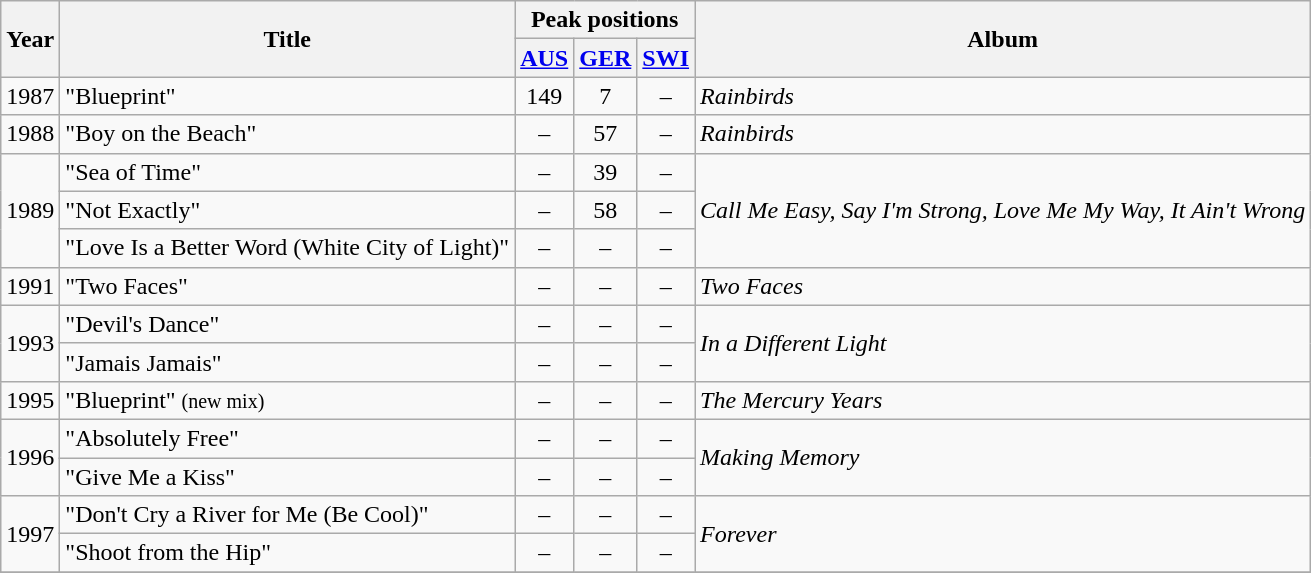<table class="wikitable">
<tr>
<th rowspan="2">Year</th>
<th rowspan="2">Title</th>
<th colspan="3">Peak positions</th>
<th rowspan="2">Album</th>
</tr>
<tr>
<th width="30"><a href='#'>AUS</a></th>
<th width="30"><a href='#'>GER</a></th>
<th width="30"><a href='#'>SWI</a></th>
</tr>
<tr>
<td>1987</td>
<td>"Blueprint"</td>
<td align="center">149</td>
<td align="center" >7</td>
<td align="center" >–</td>
<td><em>Rainbirds</em></td>
</tr>
<tr>
<td>1988</td>
<td>"Boy on the Beach"</td>
<td align="center" >–</td>
<td align="center" >57</td>
<td align="center" >–</td>
<td><em>Rainbirds</em></td>
</tr>
<tr>
<td rowspan="3">1989</td>
<td>"Sea of Time"</td>
<td align="center" >–</td>
<td align="center" >39</td>
<td align="center" >–</td>
<td rowspan="3"><em>Call Me Easy, Say I'm Strong, Love Me My Way, It Ain't Wrong</em></td>
</tr>
<tr>
<td>"Not Exactly"</td>
<td align="center" >–</td>
<td align="center" >58</td>
<td align="center" >–</td>
</tr>
<tr>
<td>"Love Is a Better Word (White City of Light)"</td>
<td align="center" >–</td>
<td align="center" >–</td>
<td align="center" >–</td>
</tr>
<tr>
<td>1991</td>
<td>"Two Faces"</td>
<td align="center" >–</td>
<td align="center" >–</td>
<td align="center" >–</td>
<td><em>Two Faces</em></td>
</tr>
<tr>
<td rowspan="2">1993</td>
<td>"Devil's Dance"</td>
<td align="center" >–</td>
<td align="center" >–</td>
<td align="center" >–</td>
<td rowspan="2"><em>In a Different Light</em></td>
</tr>
<tr>
<td>"Jamais Jamais"</td>
<td align="center" >–</td>
<td align="center" >–</td>
<td align="center" >–</td>
</tr>
<tr>
<td>1995</td>
<td>"Blueprint" <small>(new mix)</small></td>
<td align="center" >–</td>
<td align="center" >–</td>
<td align="center" >–</td>
<td><em>The Mercury Years</em></td>
</tr>
<tr>
<td rowspan="2">1996</td>
<td>"Absolutely Free"</td>
<td align="center" >–</td>
<td align="center" >–</td>
<td align="center" >–</td>
<td rowspan="2"><em>Making Memory</em></td>
</tr>
<tr>
<td>"Give Me a Kiss"</td>
<td align="center" >–</td>
<td align="center" >–</td>
<td align="center" >–</td>
</tr>
<tr>
<td rowspan="2">1997</td>
<td>"Don't Cry a River for Me (Be Cool)"</td>
<td align="center" >–</td>
<td align="center" >–</td>
<td align="center" >–</td>
<td rowspan="2"><em>Forever</em></td>
</tr>
<tr>
<td>"Shoot from the Hip"</td>
<td align="center" >–</td>
<td align="center" >–</td>
<td align="center" >–</td>
</tr>
<tr>
</tr>
</table>
